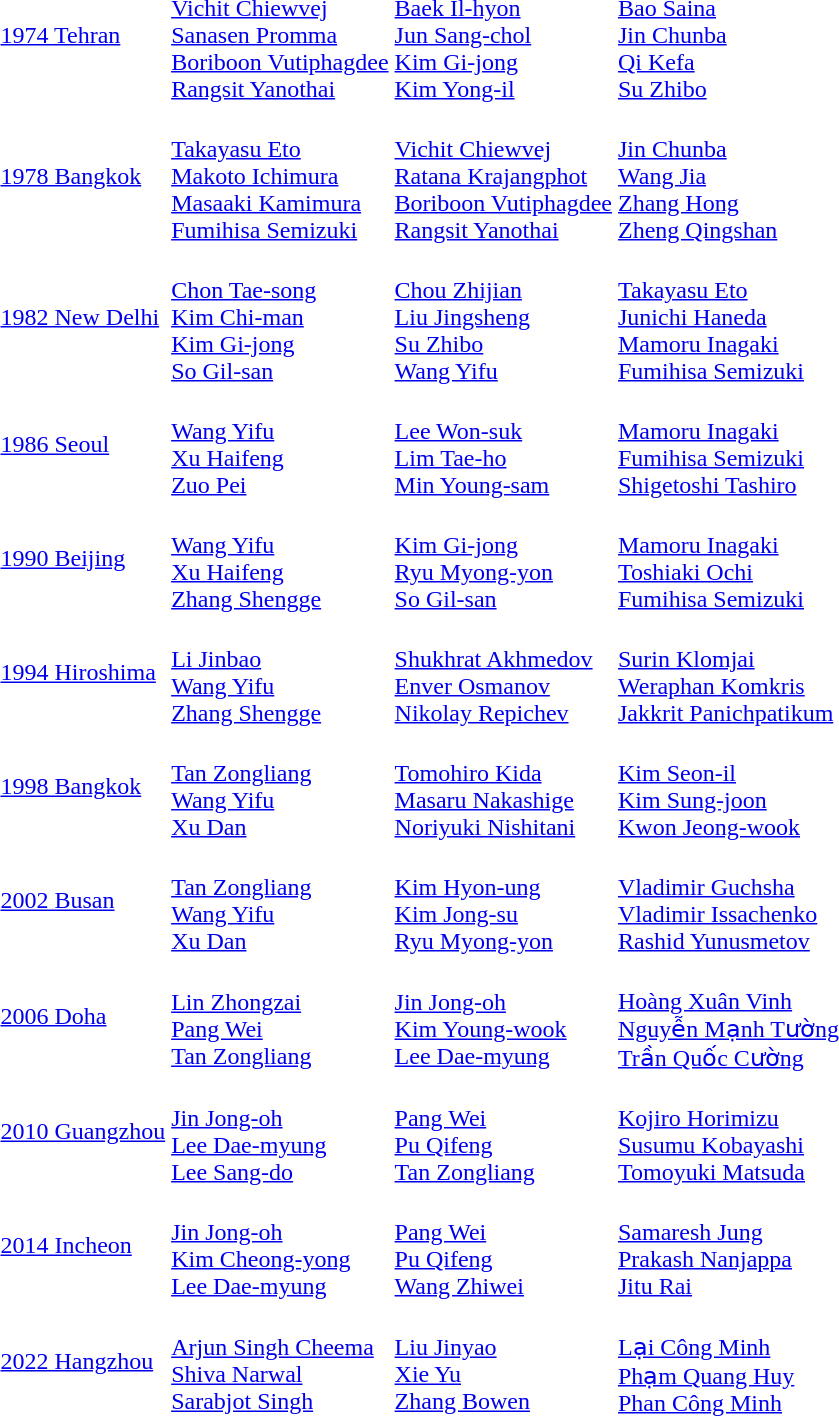<table>
<tr>
<td><a href='#'>1974 Tehran</a></td>
<td><br><a href='#'>Vichit Chiewvej</a><br><a href='#'>Sanasen Promma</a><br><a href='#'>Boriboon Vutiphagdee</a><br><a href='#'>Rangsit Yanothai</a></td>
<td><br><a href='#'>Baek Il-hyon</a><br><a href='#'>Jun Sang-chol</a><br><a href='#'>Kim Gi-jong</a><br><a href='#'>Kim Yong-il</a></td>
<td><br><a href='#'>Bao Saina</a><br><a href='#'>Jin Chunba</a><br><a href='#'>Qi Kefa</a><br><a href='#'>Su Zhibo</a></td>
</tr>
<tr>
<td><a href='#'>1978 Bangkok</a></td>
<td><br><a href='#'>Takayasu Eto</a><br><a href='#'>Makoto Ichimura</a><br><a href='#'>Masaaki Kamimura</a><br><a href='#'>Fumihisa Semizuki</a></td>
<td><br><a href='#'>Vichit Chiewvej</a><br><a href='#'>Ratana Krajangphot</a><br><a href='#'>Boriboon Vutiphagdee</a><br><a href='#'>Rangsit Yanothai</a></td>
<td><br><a href='#'>Jin Chunba</a><br><a href='#'>Wang Jia</a><br><a href='#'>Zhang Hong</a><br><a href='#'>Zheng Qingshan</a></td>
</tr>
<tr>
<td><a href='#'>1982 New Delhi</a></td>
<td><br><a href='#'>Chon Tae-song</a><br><a href='#'>Kim Chi-man</a><br><a href='#'>Kim Gi-jong</a><br><a href='#'>So Gil-san</a></td>
<td><br><a href='#'>Chou Zhijian</a><br><a href='#'>Liu Jingsheng</a><br><a href='#'>Su Zhibo</a><br><a href='#'>Wang Yifu</a></td>
<td><br><a href='#'>Takayasu Eto</a><br><a href='#'>Junichi Haneda</a><br><a href='#'>Mamoru Inagaki</a><br><a href='#'>Fumihisa Semizuki</a></td>
</tr>
<tr>
<td><a href='#'>1986 Seoul</a></td>
<td><br><a href='#'>Wang Yifu</a><br><a href='#'>Xu Haifeng</a><br><a href='#'>Zuo Pei</a></td>
<td><br><a href='#'>Lee Won-suk</a><br><a href='#'>Lim Tae-ho</a><br><a href='#'>Min Young-sam</a></td>
<td><br><a href='#'>Mamoru Inagaki</a><br><a href='#'>Fumihisa Semizuki</a><br><a href='#'>Shigetoshi Tashiro</a></td>
</tr>
<tr>
<td><a href='#'>1990 Beijing</a></td>
<td><br><a href='#'>Wang Yifu</a><br><a href='#'>Xu Haifeng</a><br><a href='#'>Zhang Shengge</a></td>
<td><br><a href='#'>Kim Gi-jong</a><br><a href='#'>Ryu Myong-yon</a><br><a href='#'>So Gil-san</a></td>
<td><br><a href='#'>Mamoru Inagaki</a><br><a href='#'>Toshiaki Ochi</a><br><a href='#'>Fumihisa Semizuki</a></td>
</tr>
<tr>
<td><a href='#'>1994 Hiroshima</a></td>
<td><br><a href='#'>Li Jinbao</a><br><a href='#'>Wang Yifu</a><br><a href='#'>Zhang Shengge</a></td>
<td><br><a href='#'>Shukhrat Akhmedov</a><br><a href='#'>Enver Osmanov</a><br><a href='#'>Nikolay Repichev</a></td>
<td><br><a href='#'>Surin Klomjai</a><br><a href='#'>Weraphan Komkris</a><br><a href='#'>Jakkrit Panichpatikum</a></td>
</tr>
<tr>
<td><a href='#'>1998 Bangkok</a></td>
<td><br><a href='#'>Tan Zongliang</a><br><a href='#'>Wang Yifu</a><br><a href='#'>Xu Dan</a></td>
<td><br><a href='#'>Tomohiro Kida</a><br><a href='#'>Masaru Nakashige</a><br><a href='#'>Noriyuki Nishitani</a></td>
<td><br><a href='#'>Kim Seon-il</a><br><a href='#'>Kim Sung-joon</a><br><a href='#'>Kwon Jeong-wook</a></td>
</tr>
<tr>
<td><a href='#'>2002 Busan</a></td>
<td><br><a href='#'>Tan Zongliang</a><br><a href='#'>Wang Yifu</a><br><a href='#'>Xu Dan</a></td>
<td><br><a href='#'>Kim Hyon-ung</a><br><a href='#'>Kim Jong-su</a><br><a href='#'>Ryu Myong-yon</a></td>
<td><br><a href='#'>Vladimir Guchsha</a><br><a href='#'>Vladimir Issachenko</a><br><a href='#'>Rashid Yunusmetov</a></td>
</tr>
<tr>
<td><a href='#'>2006 Doha</a></td>
<td><br><a href='#'>Lin Zhongzai</a><br><a href='#'>Pang Wei</a><br><a href='#'>Tan Zongliang</a></td>
<td><br><a href='#'>Jin Jong-oh</a><br><a href='#'>Kim Young-wook</a><br><a href='#'>Lee Dae-myung</a></td>
<td><br><a href='#'>Hoàng Xuân Vinh</a><br><a href='#'>Nguyễn Mạnh Tường</a><br><a href='#'>Trần Quốc Cường</a></td>
</tr>
<tr>
<td><a href='#'>2010 Guangzhou</a></td>
<td><br><a href='#'>Jin Jong-oh</a><br><a href='#'>Lee Dae-myung</a><br><a href='#'>Lee Sang-do</a></td>
<td><br><a href='#'>Pang Wei</a><br><a href='#'>Pu Qifeng</a><br><a href='#'>Tan Zongliang</a></td>
<td><br><a href='#'>Kojiro Horimizu</a><br><a href='#'>Susumu Kobayashi</a><br><a href='#'>Tomoyuki Matsuda</a></td>
</tr>
<tr>
<td><a href='#'>2014 Incheon</a></td>
<td><br><a href='#'>Jin Jong-oh</a><br><a href='#'>Kim Cheong-yong</a><br><a href='#'>Lee Dae-myung</a></td>
<td><br><a href='#'>Pang Wei</a><br><a href='#'>Pu Qifeng</a><br><a href='#'>Wang Zhiwei</a></td>
<td><br><a href='#'>Samaresh Jung</a><br><a href='#'>Prakash Nanjappa</a><br><a href='#'>Jitu Rai</a></td>
</tr>
<tr>
<td><a href='#'>2022 Hangzhou</a></td>
<td><br><a href='#'>Arjun Singh Cheema</a><br><a href='#'>Shiva Narwal</a><br><a href='#'>Sarabjot Singh</a></td>
<td><br><a href='#'>Liu Jinyao</a><br><a href='#'>Xie Yu</a><br><a href='#'>Zhang Bowen</a></td>
<td><br><a href='#'>Lại Công Minh</a><br><a href='#'>Phạm Quang Huy</a><br><a href='#'>Phan Công Minh</a></td>
</tr>
</table>
